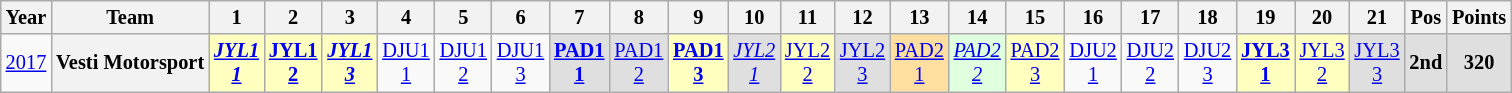<table class="wikitable" style="text-align:center; font-size:85%">
<tr>
<th>Year</th>
<th>Team</th>
<th>1</th>
<th>2</th>
<th>3</th>
<th>4</th>
<th>5</th>
<th>6</th>
<th>7</th>
<th>8</th>
<th>9</th>
<th>10</th>
<th>11</th>
<th>12</th>
<th>13</th>
<th>14</th>
<th>15</th>
<th>16</th>
<th>17</th>
<th>18</th>
<th>19</th>
<th>20</th>
<th>21</th>
<th>Pos</th>
<th>Points</th>
</tr>
<tr>
<td><a href='#'>2017</a></td>
<th nowrap>Vesti Motorsport</th>
<td style="background:#FFFFBF;"><strong><em><a href='#'>JYL1<br>1</a></em></strong><br></td>
<td style="background:#FFFFBF;"><strong><a href='#'>JYL1<br>2</a></strong><br></td>
<td style="background:#FFFFBF;"><strong><em><a href='#'>JYL1<br>3</a></em></strong><br></td>
<td><a href='#'>DJU1<br>1</a></td>
<td><a href='#'>DJU1<br>2</a></td>
<td><a href='#'>DJU1<br>3</a></td>
<td style="background:#DFDFDF;"><strong><a href='#'>PAD1<br>1</a></strong><br></td>
<td style="background:#DFDFDF;"><a href='#'>PAD1<br>2</a><br></td>
<td style="background:#FFFFBF;"><strong><a href='#'>PAD1<br>3</a></strong><br></td>
<td style="background:#DFDFDF;"><em><a href='#'>JYL2<br>1</a></em><br></td>
<td style="background:#FFFFBF;"><a href='#'>JYL2<br>2</a><br></td>
<td style="background:#DFDFDF;"><a href='#'>JYL2<br>3</a><br></td>
<td style="background:#FFDF9F;"><a href='#'>PAD2<br>1</a><br></td>
<td style="background:#DFFFDF;"><em><a href='#'>PAD2<br>2</a></em><br></td>
<td style="background:#FFFFBF;"><a href='#'>PAD2<br>3</a><br></td>
<td><a href='#'>DJU2<br>1</a></td>
<td><a href='#'>DJU2<br>2</a></td>
<td><a href='#'>DJU2<br>3</a></td>
<td style="background:#FFFFBF;"><strong><a href='#'>JYL3<br>1</a></strong><br></td>
<td style="background:#FFFFBF;"><a href='#'>JYL3<br>2</a><br></td>
<td style="background:#DFDFDF;"><a href='#'>JYL3<br>3</a><br></td>
<th style="background:#DFDFDF;">2nd</th>
<th style="background:#DFDFDF;">320</th>
</tr>
</table>
